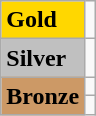<table class="wikitable">
<tr>
<td bgcolor="gold"><strong>Gold</strong></td>
<td></td>
</tr>
<tr>
<td bgcolor="silver"><strong>Silver</strong></td>
<td></td>
</tr>
<tr>
<td rowspan="2" bgcolor="#cc9966"><strong>Bronze</strong></td>
<td></td>
</tr>
<tr>
<td></td>
</tr>
</table>
